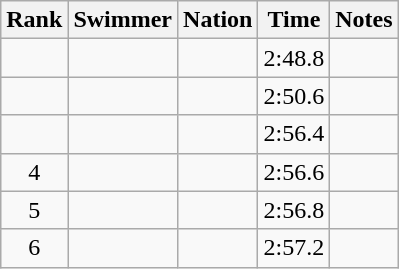<table class="wikitable sortable" style="text-align:center">
<tr>
<th>Rank</th>
<th>Swimmer</th>
<th>Nation</th>
<th>Time</th>
<th>Notes</th>
</tr>
<tr>
<td></td>
<td align=left></td>
<td align=left></td>
<td>2:48.8</td>
<td></td>
</tr>
<tr>
<td></td>
<td align=left></td>
<td align=left></td>
<td>2:50.6</td>
<td></td>
</tr>
<tr>
<td></td>
<td align=left></td>
<td align=left></td>
<td>2:56.4</td>
<td></td>
</tr>
<tr>
<td>4</td>
<td align=left></td>
<td align=left></td>
<td>2:56.6</td>
<td></td>
</tr>
<tr>
<td>5</td>
<td align=left></td>
<td align=left></td>
<td>2:56.8</td>
<td></td>
</tr>
<tr>
<td>6</td>
<td align=left></td>
<td align=left></td>
<td>2:57.2</td>
<td></td>
</tr>
</table>
